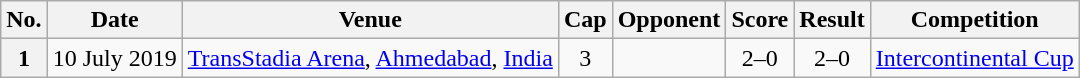<table class="wikitable sortable plainrowheaders">
<tr>
<th scope=col>No.</th>
<th scope=col data-sort-type=date>Date</th>
<th scope=col>Venue</th>
<th scope=col>Cap</th>
<th scope=col>Opponent</th>
<th scope=col>Score</th>
<th scope=col>Result</th>
<th scope=col>Competition</th>
</tr>
<tr>
<th scope=row>1</th>
<td>10 July 2019</td>
<td><a href='#'>TransStadia Arena</a>, <a href='#'>Ahmedabad</a>, <a href='#'>India</a></td>
<td align=center>3</td>
<td></td>
<td align=center>2–0</td>
<td align=center>2–0</td>
<td><a href='#'>Intercontinental Cup</a></td>
</tr>
</table>
